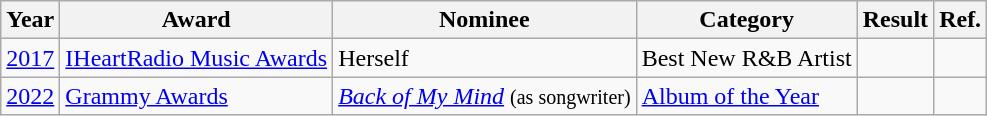<table class="wikitable">
<tr>
<th>Year</th>
<th>Award</th>
<th>Nominee</th>
<th>Category</th>
<th>Result</th>
<th>Ref.</th>
</tr>
<tr>
<td><a href='#'>2017</a></td>
<td><a href='#'>IHeartRadio Music Awards</a></td>
<td>Herself</td>
<td>Best New R&B Artist</td>
<td></td>
<td></td>
</tr>
<tr>
<td><a href='#'>2022</a></td>
<td><a href='#'>Grammy Awards</a></td>
<td><a href='#'><em>Back of My Mind</em></a> <small>(as songwriter)</small></td>
<td><a href='#'>Album of the Year</a></td>
<td></td>
<td></td>
</tr>
</table>
